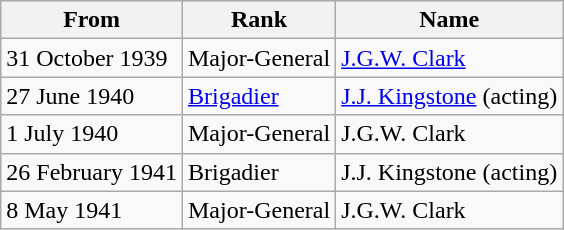<table class="wikitable">
<tr>
<th>From</th>
<th>Rank</th>
<th>Name</th>
</tr>
<tr>
<td>31 October 1939</td>
<td>Major-General</td>
<td><a href='#'>J.G.W. Clark</a></td>
</tr>
<tr>
<td>27 June 1940</td>
<td><a href='#'>Brigadier</a></td>
<td><a href='#'>J.J. Kingstone</a> (acting)</td>
</tr>
<tr>
<td>1 July 1940</td>
<td>Major-General</td>
<td>J.G.W. Clark</td>
</tr>
<tr>
<td>26 February 1941</td>
<td>Brigadier</td>
<td>J.J. Kingstone (acting)</td>
</tr>
<tr>
<td>8 May 1941</td>
<td>Major-General</td>
<td>J.G.W. Clark</td>
</tr>
</table>
